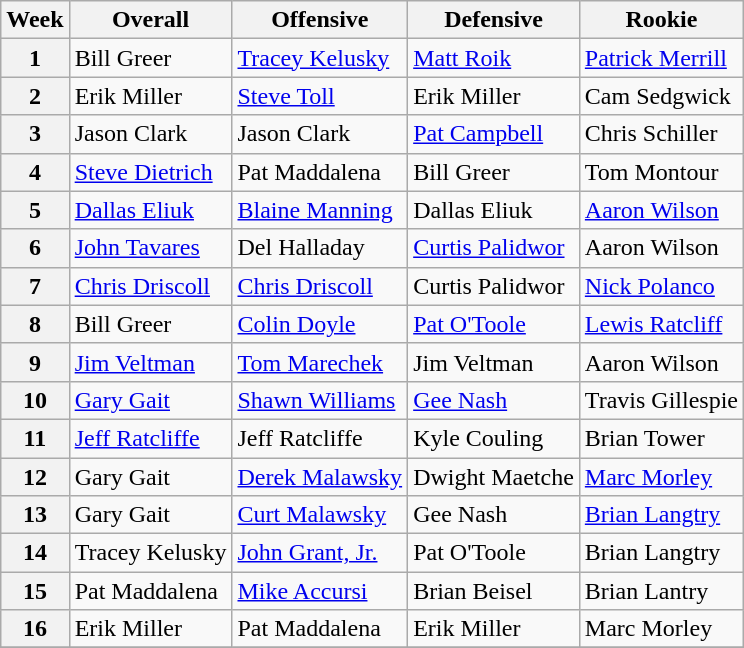<table class="wikitable">
<tr>
<th>Week</th>
<th>Overall</th>
<th>Offensive</th>
<th>Defensive</th>
<th>Rookie</th>
</tr>
<tr>
<th>1</th>
<td>Bill Greer</td>
<td><a href='#'>Tracey Kelusky</a></td>
<td><a href='#'>Matt Roik</a></td>
<td><a href='#'>Patrick Merrill</a></td>
</tr>
<tr>
<th>2</th>
<td>Erik Miller</td>
<td><a href='#'>Steve Toll</a></td>
<td>Erik Miller</td>
<td>Cam Sedgwick</td>
</tr>
<tr>
<th>3</th>
<td>Jason Clark</td>
<td>Jason Clark</td>
<td><a href='#'>Pat Campbell</a></td>
<td>Chris Schiller</td>
</tr>
<tr>
<th>4</th>
<td><a href='#'>Steve Dietrich</a></td>
<td>Pat Maddalena</td>
<td>Bill Greer</td>
<td>Tom Montour</td>
</tr>
<tr>
<th>5</th>
<td><a href='#'>Dallas Eliuk</a></td>
<td><a href='#'>Blaine Manning</a></td>
<td>Dallas Eliuk</td>
<td><a href='#'>Aaron Wilson</a></td>
</tr>
<tr>
<th>6</th>
<td><a href='#'>John Tavares</a></td>
<td>Del Halladay</td>
<td><a href='#'>Curtis Palidwor</a></td>
<td>Aaron Wilson</td>
</tr>
<tr>
<th>7</th>
<td><a href='#'>Chris Driscoll</a></td>
<td><a href='#'>Chris Driscoll</a></td>
<td>Curtis Palidwor</td>
<td><a href='#'>Nick Polanco</a></td>
</tr>
<tr>
<th>8</th>
<td>Bill Greer</td>
<td><a href='#'>Colin Doyle</a></td>
<td><a href='#'>Pat O'Toole</a></td>
<td><a href='#'>Lewis Ratcliff</a></td>
</tr>
<tr>
<th>9</th>
<td><a href='#'>Jim Veltman</a></td>
<td><a href='#'>Tom Marechek</a></td>
<td>Jim Veltman</td>
<td>Aaron Wilson</td>
</tr>
<tr>
<th>10</th>
<td><a href='#'>Gary Gait</a></td>
<td><a href='#'>Shawn Williams</a></td>
<td><a href='#'>Gee Nash</a></td>
<td>Travis Gillespie</td>
</tr>
<tr>
<th>11</th>
<td><a href='#'>Jeff Ratcliffe</a></td>
<td>Jeff Ratcliffe</td>
<td>Kyle Couling</td>
<td>Brian Tower</td>
</tr>
<tr>
<th>12</th>
<td>Gary Gait</td>
<td><a href='#'>Derek Malawsky</a></td>
<td>Dwight Maetche</td>
<td><a href='#'>Marc Morley</a></td>
</tr>
<tr>
<th>13</th>
<td>Gary Gait</td>
<td><a href='#'>Curt Malawsky</a></td>
<td>Gee Nash</td>
<td><a href='#'>Brian Langtry</a></td>
</tr>
<tr>
<th>14</th>
<td>Tracey Kelusky</td>
<td><a href='#'>John Grant, Jr.</a></td>
<td>Pat O'Toole</td>
<td>Brian Langtry</td>
</tr>
<tr>
<th>15</th>
<td>Pat Maddalena</td>
<td><a href='#'>Mike Accursi</a></td>
<td>Brian Beisel</td>
<td>Brian Lantry</td>
</tr>
<tr>
<th>16</th>
<td>Erik Miller</td>
<td>Pat Maddalena</td>
<td>Erik Miller</td>
<td>Marc Morley</td>
</tr>
<tr>
</tr>
</table>
